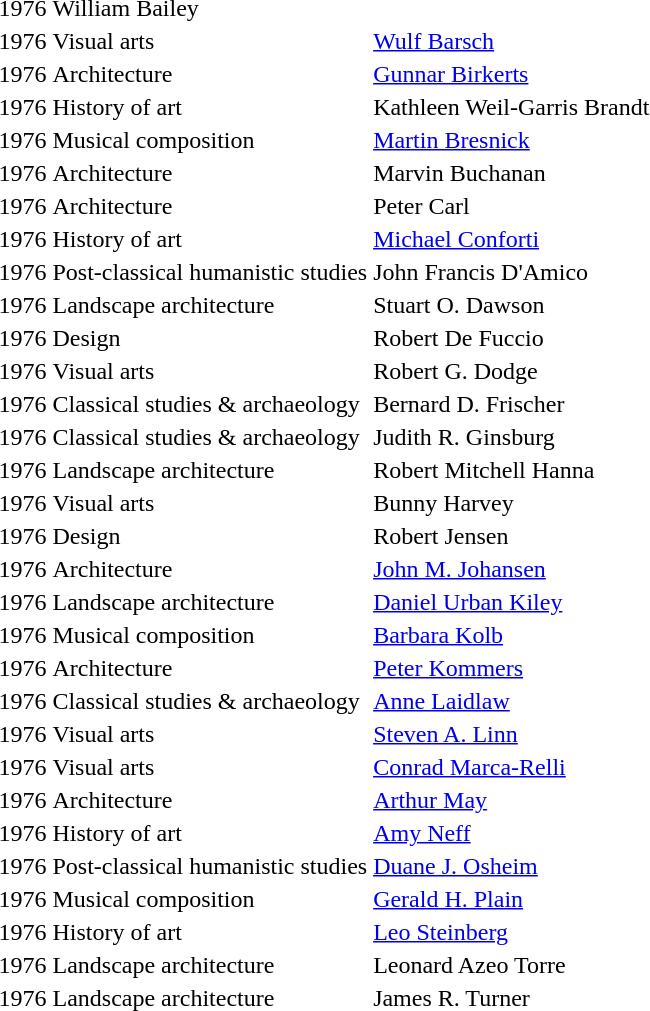<table 1976||Musical composition||>
<tr>
<td>1976</td>
<td Visual arts>William Bailey</td>
</tr>
<tr>
<td>1976</td>
<td>Visual arts</td>
<td><a href='#'>Wulf Barsch</a></td>
</tr>
<tr>
<td>1976</td>
<td>Architecture</td>
<td><a href='#'>Gunnar Birkerts</a></td>
</tr>
<tr>
<td>1976</td>
<td>History of art</td>
<td>Kathleen Weil-Garris Brandt</td>
</tr>
<tr>
<td>1976</td>
<td>Musical composition</td>
<td><a href='#'>Martin Bresnick</a></td>
</tr>
<tr>
<td>1976</td>
<td>Architecture</td>
<td>Marvin Buchanan</td>
</tr>
<tr>
<td>1976</td>
<td>Architecture</td>
<td>Peter Carl</td>
</tr>
<tr>
<td>1976</td>
<td>History of art</td>
<td><a href='#'>Michael Conforti</a></td>
</tr>
<tr>
<td>1976</td>
<td>Post-classical humanistic studies</td>
<td>John Francis D'Amico</td>
</tr>
<tr>
<td>1976</td>
<td>Landscape architecture</td>
<td>Stuart O. Dawson</td>
</tr>
<tr>
<td>1976</td>
<td>Design</td>
<td>Robert De Fuccio</td>
</tr>
<tr>
<td>1976</td>
<td>Visual arts</td>
<td>Robert G. Dodge</td>
</tr>
<tr>
<td>1976</td>
<td>Classical studies & archaeology</td>
<td>Bernard D. Frischer</td>
</tr>
<tr>
<td>1976</td>
<td>Classical studies & archaeology</td>
<td>Judith R. Ginsburg</td>
</tr>
<tr>
<td>1976</td>
<td>Landscape architecture</td>
<td>Robert Mitchell Hanna</td>
</tr>
<tr>
<td>1976</td>
<td>Visual arts</td>
<td>Bunny Harvey</td>
</tr>
<tr>
<td>1976</td>
<td>Design</td>
<td>Robert Jensen</td>
</tr>
<tr>
<td>1976</td>
<td>Architecture</td>
<td><a href='#'>John M. Johansen</a></td>
</tr>
<tr>
<td>1976</td>
<td>Landscape architecture</td>
<td><a href='#'>Daniel Urban Kiley</a></td>
</tr>
<tr>
<td>1976</td>
<td>Musical composition</td>
<td><a href='#'>Barbara Kolb</a></td>
</tr>
<tr>
<td>1976</td>
<td>Architecture</td>
<td><a href='#'>Peter Kommers</a></td>
</tr>
<tr>
<td>1976</td>
<td>Classical studies & archaeology</td>
<td><a href='#'>Anne Laidlaw</a></td>
</tr>
<tr>
<td>1976</td>
<td>Visual arts</td>
<td><a href='#'>Steven A. Linn</a></td>
</tr>
<tr>
<td>1976</td>
<td>Visual arts</td>
<td><a href='#'>Conrad Marca-Relli</a></td>
</tr>
<tr>
<td>1976</td>
<td>Architecture</td>
<td><a href='#'>Arthur May</a></td>
</tr>
<tr>
<td>1976</td>
<td>History of art</td>
<td><a href='#'>Amy Neff</a></td>
</tr>
<tr>
<td>1976</td>
<td>Post-classical humanistic studies</td>
<td><a href='#'>Duane J. Osheim</a></td>
</tr>
<tr>
<td>1976</td>
<td>Musical composition</td>
<td><a href='#'>Gerald H. Plain</a></td>
</tr>
<tr>
<td>1976</td>
<td>History of art</td>
<td><a href='#'>Leo Steinberg</a></td>
</tr>
<tr>
<td>1976</td>
<td>Landscape architecture</td>
<td>Leonard Azeo Torre</td>
</tr>
<tr>
<td>1976</td>
<td>Landscape architecture</td>
<td>James R. Turner</td>
</tr>
</table>
